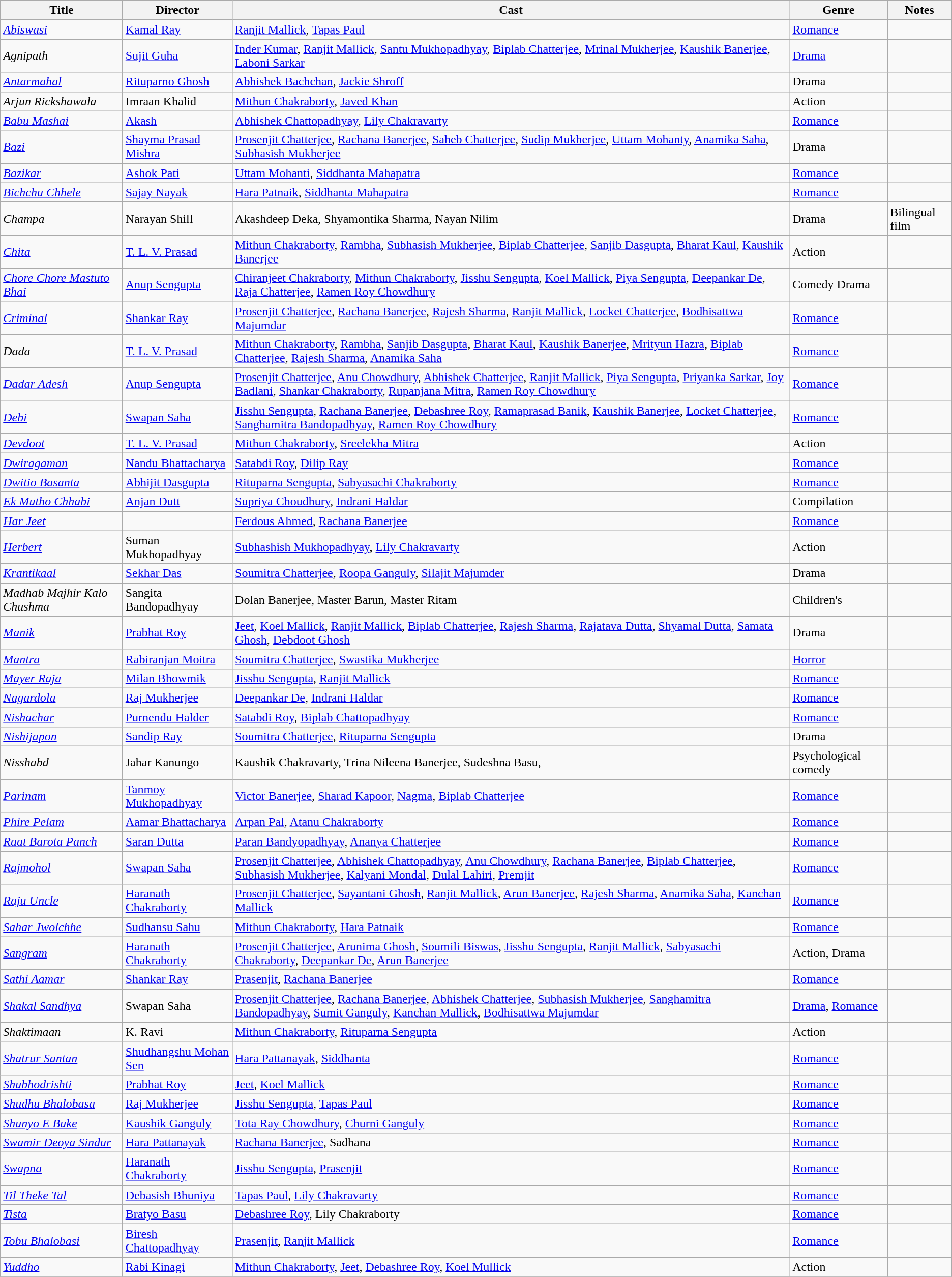<table class="wikitable sortable" border="0">
<tr>
<th>Title</th>
<th>Director</th>
<th>Cast</th>
<th>Genre</th>
<th>Notes</th>
</tr>
<tr>
<td><em><a href='#'>Abiswasi</a></em></td>
<td><a href='#'>Kamal Ray</a></td>
<td><a href='#'>Ranjit Mallick</a>, <a href='#'>Tapas Paul</a></td>
<td><a href='#'>Romance</a></td>
<td></td>
</tr>
<tr>
<td><em>Agnipath</em></td>
<td><a href='#'>Sujit Guha</a></td>
<td><a href='#'>Inder Kumar</a>, <a href='#'>Ranjit Mallick</a>, <a href='#'>Santu Mukhopadhyay</a>, <a href='#'>Biplab Chatterjee</a>, <a href='#'>Mrinal Mukherjee</a>, <a href='#'>Kaushik Banerjee</a>, <a href='#'>Laboni Sarkar</a></td>
<td><a href='#'>Drama</a></td>
<td></td>
</tr>
<tr>
<td><em><a href='#'>Antarmahal</a></em></td>
<td><a href='#'>Rituparno Ghosh</a></td>
<td><a href='#'>Abhishek Bachchan</a>, <a href='#'>Jackie Shroff</a></td>
<td>Drama</td>
<td></td>
</tr>
<tr>
<td><em>Arjun Rickshawala</em></td>
<td>Imraan Khalid</td>
<td><a href='#'>Mithun Chakraborty</a>, <a href='#'>Javed Khan</a></td>
<td>Action</td>
<td></td>
</tr>
<tr>
<td><em><a href='#'>Babu Mashai</a></em></td>
<td><a href='#'>Akash</a></td>
<td><a href='#'>Abhishek Chattopadhyay</a>, <a href='#'>Lily Chakravarty</a></td>
<td><a href='#'>Romance</a></td>
<td></td>
</tr>
<tr>
<td><em><a href='#'>Bazi</a></em></td>
<td><a href='#'>Shayma Prasad Mishra</a></td>
<td><a href='#'>Prosenjit Chatterjee</a>, <a href='#'>Rachana Banerjee</a>, <a href='#'>Saheb Chatterjee</a>, <a href='#'>Sudip Mukherjee</a>, <a href='#'>Uttam Mohanty</a>, <a href='#'>Anamika Saha</a>, <a href='#'>Subhasish Mukherjee</a></td>
<td>Drama</td>
<td></td>
</tr>
<tr>
<td><em><a href='#'>Bazikar</a></em></td>
<td><a href='#'>Ashok Pati</a></td>
<td><a href='#'>Uttam Mohanti</a>, <a href='#'>Siddhanta Mahapatra</a></td>
<td><a href='#'>Romance</a></td>
<td></td>
</tr>
<tr>
<td><em><a href='#'>Bichchu Chhele</a></em></td>
<td><a href='#'>Sajay Nayak</a></td>
<td><a href='#'>Hara Patnaik</a>, <a href='#'>Siddhanta Mahapatra</a></td>
<td><a href='#'>Romance</a></td>
<td></td>
</tr>
<tr>
<td><em>Champa</em></td>
<td>Narayan Shill</td>
<td>Akashdeep Deka, Shyamontika Sharma, Nayan Nilim</td>
<td>Drama</td>
<td>Bilingual film</td>
</tr>
<tr>
<td><em><a href='#'>Chita</a></em></td>
<td><a href='#'>T. L. V. Prasad</a></td>
<td><a href='#'>Mithun Chakraborty</a>, <a href='#'>Rambha</a>, <a href='#'>Subhasish Mukherjee</a>, <a href='#'>Biplab Chatterjee</a>, <a href='#'>Sanjib Dasgupta</a>, <a href='#'>Bharat Kaul</a>, <a href='#'>Kaushik Banerjee</a></td>
<td>Action</td>
<td></td>
</tr>
<tr>
<td><em><a href='#'>Chore Chore Mastuto Bhai</a></em></td>
<td><a href='#'>Anup Sengupta</a></td>
<td><a href='#'>Chiranjeet Chakraborty</a>, <a href='#'>Mithun Chakraborty</a>, <a href='#'>Jisshu Sengupta</a>, <a href='#'>Koel Mallick</a>, <a href='#'>Piya Sengupta</a>, <a href='#'>Deepankar De</a>, <a href='#'>Raja Chatterjee</a>, <a href='#'>Ramen Roy Chowdhury</a></td>
<td>Comedy Drama</td>
<td></td>
</tr>
<tr>
<td><em><a href='#'>Criminal</a></em></td>
<td><a href='#'>Shankar Ray</a></td>
<td><a href='#'>Prosenjit Chatterjee</a>, <a href='#'>Rachana Banerjee</a>, <a href='#'>Rajesh Sharma</a>, <a href='#'>Ranjit Mallick</a>, <a href='#'>Locket Chatterjee</a>, <a href='#'>Bodhisattwa Majumdar</a></td>
<td><a href='#'>Romance</a></td>
<td></td>
</tr>
<tr>
<td><em>Dada</em></td>
<td><a href='#'>T. L. V. Prasad</a></td>
<td><a href='#'>Mithun Chakraborty</a>, <a href='#'>Rambha</a>, <a href='#'>Sanjib Dasgupta</a>, <a href='#'>Bharat Kaul</a>, <a href='#'>Kaushik Banerjee</a>, <a href='#'>Mrityun Hazra</a>, <a href='#'>Biplab Chatterjee</a>, <a href='#'>Rajesh Sharma</a>, <a href='#'>Anamika Saha</a></td>
<td><a href='#'>Romance</a></td>
<td></td>
</tr>
<tr>
<td><em><a href='#'>Dadar Adesh</a></em></td>
<td><a href='#'>Anup Sengupta</a></td>
<td><a href='#'>Prosenjit Chatterjee</a>, <a href='#'>Anu Chowdhury</a>, <a href='#'>Abhishek Chatterjee</a>, <a href='#'>Ranjit Mallick</a>, <a href='#'>Piya Sengupta</a>, <a href='#'>Priyanka Sarkar</a>, <a href='#'>Joy Badlani</a>, <a href='#'>Shankar Chakraborty</a>, <a href='#'>Rupanjana Mitra</a>, <a href='#'>Ramen Roy Chowdhury</a></td>
<td><a href='#'>Romance</a></td>
<td></td>
</tr>
<tr>
<td><em><a href='#'>Debi</a></em></td>
<td><a href='#'>Swapan Saha</a></td>
<td><a href='#'>Jisshu Sengupta</a>, <a href='#'>Rachana Banerjee</a>, <a href='#'>Debashree Roy</a>, <a href='#'>Ramaprasad Banik</a>, <a href='#'>Kaushik Banerjee</a>, <a href='#'>Locket Chatterjee</a>, <a href='#'>Sanghamitra Bandopadhyay</a>, <a href='#'>Ramen Roy Chowdhury</a></td>
<td><a href='#'>Romance</a></td>
<td></td>
</tr>
<tr>
<td><em><a href='#'>Devdoot</a></em></td>
<td><a href='#'>T. L. V. Prasad</a></td>
<td><a href='#'>Mithun Chakraborty</a>, <a href='#'>Sreelekha Mitra</a></td>
<td>Action</td>
<td></td>
</tr>
<tr>
<td><em><a href='#'>Dwiragaman</a></em></td>
<td><a href='#'>Nandu Bhattacharya</a></td>
<td><a href='#'>Satabdi Roy</a>, <a href='#'>Dilip Ray</a></td>
<td><a href='#'>Romance</a></td>
<td></td>
</tr>
<tr>
<td><em><a href='#'>Dwitio Basanta</a></em></td>
<td><a href='#'>Abhijit Dasgupta</a></td>
<td><a href='#'>Rituparna Sengupta</a>, <a href='#'>Sabyasachi Chakraborty</a></td>
<td><a href='#'>Romance</a></td>
<td></td>
</tr>
<tr>
<td><em><a href='#'>Ek Mutho Chhabi</a></em></td>
<td><a href='#'>Anjan Dutt</a></td>
<td><a href='#'>Supriya Choudhury</a>, <a href='#'>Indrani Haldar</a></td>
<td>Compilation</td>
<td></td>
</tr>
<tr>
<td><em><a href='#'>Har Jeet</a></em></td>
<td></td>
<td><a href='#'>Ferdous Ahmed</a>, <a href='#'>Rachana Banerjee</a></td>
<td><a href='#'>Romance</a></td>
<td></td>
</tr>
<tr>
<td><em><a href='#'>Herbert</a></em></td>
<td>Suman Mukhopadhyay</td>
<td><a href='#'>Subhashish Mukhopadhyay</a>, <a href='#'>Lily Chakravarty</a></td>
<td>Action</td>
<td></td>
</tr>
<tr>
<td><em><a href='#'>Krantikaal</a></em></td>
<td><a href='#'>Sekhar Das</a></td>
<td><a href='#'>Soumitra Chatterjee</a>, <a href='#'>Roopa Ganguly</a>, <a href='#'>Silajit Majumder</a></td>
<td>Drama</td>
<td></td>
</tr>
<tr>
<td><em>Madhab Majhir Kalo Chushma</em></td>
<td>Sangita Bandopadhyay</td>
<td>Dolan Banerjee, Master Barun, Master Ritam</td>
<td>Children's</td>
<td></td>
</tr>
<tr>
<td><em><a href='#'>Manik</a></em></td>
<td><a href='#'>Prabhat Roy</a></td>
<td><a href='#'>Jeet</a>, <a href='#'>Koel Mallick</a>, <a href='#'>Ranjit Mallick</a>, <a href='#'>Biplab Chatterjee</a>, <a href='#'>Rajesh Sharma</a>, <a href='#'>Rajatava Dutta</a>, <a href='#'>Shyamal Dutta</a>, <a href='#'>Samata Ghosh</a>, <a href='#'>Debdoot Ghosh</a></td>
<td>Drama</td>
<td></td>
</tr>
<tr>
<td><em><a href='#'>Mantra</a></em></td>
<td><a href='#'>Rabiranjan Moitra</a></td>
<td><a href='#'>Soumitra Chatterjee</a>, <a href='#'>Swastika Mukherjee</a></td>
<td><a href='#'>Horror</a></td>
<td></td>
</tr>
<tr>
<td><em><a href='#'>Mayer Raja</a></em></td>
<td><a href='#'>Milan Bhowmik</a></td>
<td><a href='#'>Jisshu Sengupta</a>, <a href='#'>Ranjit Mallick</a></td>
<td><a href='#'>Romance</a></td>
<td></td>
</tr>
<tr>
<td><em><a href='#'>Nagardola</a></em></td>
<td><a href='#'>Raj Mukherjee</a></td>
<td><a href='#'>Deepankar De</a>, <a href='#'>Indrani Haldar</a></td>
<td><a href='#'>Romance</a></td>
<td></td>
</tr>
<tr>
<td><em><a href='#'>Nishachar</a></em></td>
<td><a href='#'>Purnendu Halder</a></td>
<td><a href='#'>Satabdi Roy</a>, <a href='#'>Biplab Chattopadhyay</a></td>
<td><a href='#'>Romance</a></td>
<td></td>
</tr>
<tr>
<td><em><a href='#'>Nishijapon</a></em></td>
<td><a href='#'>Sandip Ray</a></td>
<td><a href='#'>Soumitra Chatterjee</a>, <a href='#'>Rituparna Sengupta</a></td>
<td>Drama</td>
<td></td>
</tr>
<tr>
<td><em>Nisshabd</em></td>
<td>Jahar Kanungo</td>
<td>Kaushik Chakravarty, Trina Nileena Banerjee, Sudeshna Basu,</td>
<td>Psychological comedy</td>
<td></td>
</tr>
<tr>
<td><em><a href='#'>Parinam</a></em></td>
<td><a href='#'>Tanmoy Mukhopadhyay</a></td>
<td><a href='#'>Victor Banerjee</a>, <a href='#'>Sharad Kapoor</a>, <a href='#'>Nagma</a>, <a href='#'>Biplab Chatterjee</a></td>
<td><a href='#'>Romance</a></td>
<td></td>
</tr>
<tr>
<td><em><a href='#'>Phire Pelam</a></em></td>
<td><a href='#'>Aamar Bhattacharya</a></td>
<td><a href='#'>Arpan Pal</a>, <a href='#'>Atanu Chakraborty</a></td>
<td><a href='#'>Romance</a></td>
<td></td>
</tr>
<tr>
<td><em><a href='#'>Raat Barota Panch</a></em></td>
<td><a href='#'>Saran Dutta</a></td>
<td><a href='#'>Paran Bandyopadhyay</a>, <a href='#'>Ananya Chatterjee</a></td>
<td><a href='#'>Romance</a></td>
<td></td>
</tr>
<tr>
<td><em><a href='#'>Rajmohol</a></em></td>
<td><a href='#'>Swapan Saha</a></td>
<td><a href='#'>Prosenjit Chatterjee</a>, <a href='#'>Abhishek Chattopadhyay</a>, <a href='#'>Anu Chowdhury</a>, <a href='#'>Rachana Banerjee</a>, <a href='#'>Biplab Chatterjee</a>, <a href='#'>Subhasish Mukherjee</a>, <a href='#'>Kalyani Mondal</a>, <a href='#'>Dulal Lahiri</a>, <a href='#'>Premjit</a></td>
<td><a href='#'>Romance</a></td>
<td></td>
</tr>
<tr>
<td><em><a href='#'>Raju Uncle</a></em></td>
<td><a href='#'>Haranath Chakraborty</a></td>
<td><a href='#'>Prosenjit Chatterjee</a>, <a href='#'>Sayantani Ghosh</a>,  <a href='#'>Ranjit Mallick</a>, <a href='#'>Arun Banerjee</a>, <a href='#'>Rajesh Sharma</a>, <a href='#'>Anamika Saha</a>, <a href='#'>Kanchan Mallick</a></td>
<td><a href='#'>Romance</a></td>
<td></td>
</tr>
<tr>
<td><em><a href='#'>Sahar Jwolchhe</a></em></td>
<td><a href='#'>Sudhansu Sahu</a></td>
<td><a href='#'>Mithun Chakraborty</a>, <a href='#'>Hara Patnaik</a></td>
<td><a href='#'>Romance</a></td>
<td></td>
</tr>
<tr>
<td><em><a href='#'>Sangram</a></em></td>
<td><a href='#'>Haranath Chakraborty</a></td>
<td><a href='#'>Prosenjit Chatterjee</a>, <a href='#'>Arunima Ghosh</a>, <a href='#'>Soumili Biswas</a>, <a href='#'>Jisshu Sengupta</a>, <a href='#'>Ranjit Mallick</a>, <a href='#'>Sabyasachi Chakraborty</a>, <a href='#'>Deepankar De</a>, <a href='#'>Arun Banerjee</a></td>
<td>Action, Drama</td>
<td></td>
</tr>
<tr>
<td><em><a href='#'>Sathi Aamar</a></em></td>
<td><a href='#'>Shankar Ray</a></td>
<td><a href='#'>Prasenjit</a>, <a href='#'>Rachana Banerjee</a></td>
<td><a href='#'>Romance</a></td>
<td></td>
</tr>
<tr>
<td><em><a href='#'>Shakal Sandhya</a></em></td>
<td>Swapan Saha</td>
<td><a href='#'>Prosenjit Chatterjee</a>, <a href='#'>Rachana Banerjee</a>, <a href='#'>Abhishek Chatterjee</a>, <a href='#'>Subhasish Mukherjee</a>, <a href='#'>Sanghamitra Bandopadhyay</a>, <a href='#'>Sumit Ganguly</a>, <a href='#'>Kanchan Mallick</a>, <a href='#'>Bodhisattwa Majumdar</a></td>
<td><a href='#'>Drama</a>, <a href='#'>Romance</a></td>
<td></td>
</tr>
<tr>
<td><em>Shaktimaan</em></td>
<td>K. Ravi</td>
<td><a href='#'>Mithun Chakraborty</a>, <a href='#'>Rituparna Sengupta</a></td>
<td>Action</td>
<td></td>
</tr>
<tr>
<td><em><a href='#'>Shatrur Santan</a></em></td>
<td><a href='#'>Shudhangshu Mohan Sen</a></td>
<td><a href='#'>Hara Pattanayak</a>, <a href='#'>Siddhanta</a></td>
<td><a href='#'>Romance</a></td>
<td></td>
</tr>
<tr>
<td><em><a href='#'>Shubhodrishti</a></em></td>
<td><a href='#'>Prabhat Roy</a></td>
<td><a href='#'>Jeet</a>, <a href='#'>Koel Mallick</a></td>
<td><a href='#'>Romance</a></td>
<td></td>
</tr>
<tr>
<td><em><a href='#'>Shudhu Bhalobasa</a></em></td>
<td><a href='#'>Raj Mukherjee</a></td>
<td><a href='#'>Jisshu Sengupta</a>, <a href='#'>Tapas Paul</a></td>
<td><a href='#'>Romance</a></td>
<td></td>
</tr>
<tr>
<td><em><a href='#'>Shunyo E Buke</a></em></td>
<td><a href='#'>Kaushik Ganguly</a></td>
<td><a href='#'>Tota Ray Chowdhury</a>, <a href='#'>Churni Ganguly</a></td>
<td><a href='#'>Romance</a></td>
<td></td>
</tr>
<tr>
<td><em><a href='#'>Swamir Deoya Sindur</a></em></td>
<td><a href='#'>Hara Pattanayak</a></td>
<td><a href='#'>Rachana Banerjee</a>, Sadhana</td>
<td><a href='#'>Romance</a></td>
<td></td>
</tr>
<tr>
<td><em><a href='#'>Swapna</a></em></td>
<td><a href='#'>Haranath Chakraborty</a></td>
<td><a href='#'>Jisshu Sengupta</a>, <a href='#'>Prasenjit</a></td>
<td><a href='#'>Romance</a></td>
<td></td>
</tr>
<tr>
<td><em><a href='#'>Til Theke Tal</a></em></td>
<td><a href='#'>Debasish Bhuniya</a></td>
<td><a href='#'>Tapas Paul</a>, <a href='#'>Lily Chakravarty</a></td>
<td><a href='#'>Romance</a></td>
<td></td>
</tr>
<tr>
<td><em><a href='#'>Tista</a></em></td>
<td><a href='#'>Bratyo Basu</a></td>
<td><a href='#'>Debashree Roy</a>, Lily Chakraborty</td>
<td><a href='#'>Romance</a></td>
<td></td>
</tr>
<tr>
<td><em><a href='#'>Tobu Bhalobasi</a></em></td>
<td><a href='#'>Biresh Chattopadhyay</a></td>
<td><a href='#'>Prasenjit</a>, <a href='#'>Ranjit Mallick</a></td>
<td><a href='#'>Romance</a></td>
<td></td>
</tr>
<tr>
<td><em><a href='#'>Yuddho</a></em></td>
<td><a href='#'>Rabi Kinagi</a></td>
<td><a href='#'>Mithun Chakraborty</a>, <a href='#'>Jeet</a>, <a href='#'>Debashree Roy</a>,  <a href='#'>Koel Mullick</a></td>
<td>Action</td>
<td></td>
</tr>
<tr>
</tr>
</table>
